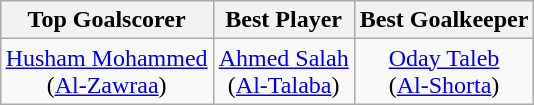<table class="wikitable" style="text-align: center; margin: 0 auto;">
<tr>
<th>Top Goalscorer</th>
<th>Best Player</th>
<th>Best Goalkeeper</th>
</tr>
<tr>
<td><a href='#'>Husham Mohammed</a><br>(<a href='#'>Al-Zawraa</a>)</td>
<td><a href='#'>Ahmed Salah</a><br>(<a href='#'>Al-Talaba</a>)</td>
<td><a href='#'>Oday Taleb</a><br>(<a href='#'>Al-Shorta</a>)</td>
</tr>
</table>
